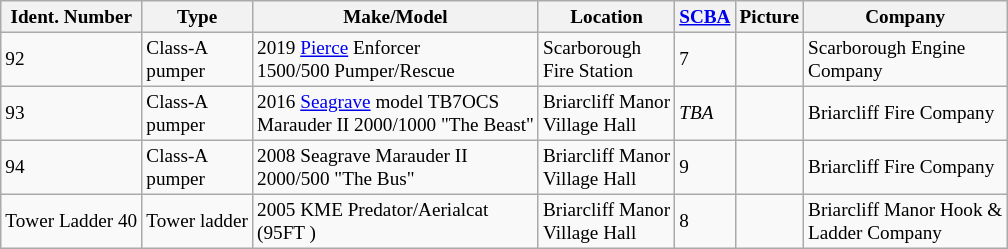<table class="wikitable floatleft" cellpadding="3" style="margin:1 1em 1em 0; border:1px #bbb solid; border-collapse:collapse; font-size:80%;">
<tr>
<th>Ident. Number</th>
<th>Type</th>
<th>Make/Model</th>
<th>Location</th>
<th><a href='#'>SCBA</a></th>
<th>Picture</th>
<th>Company</th>
</tr>
<tr>
<td>92</td>
<td>Class-A<br>pumper</td>
<td>2019 <a href='#'>Pierce</a> Enforcer<br>1500/500 Pumper/Rescue</td>
<td>Scarborough<br>Fire Station</td>
<td>7</td>
<td></td>
<td>Scarborough Engine<br>Company</td>
</tr>
<tr>
<td>93</td>
<td>Class-A<br>pumper</td>
<td>2016 <a href='#'>Seagrave</a> model TB7OCS<br>Marauder II 2000/1000 "The Beast"</td>
<td>Briarcliff Manor<br>Village Hall</td>
<td><em>TBA</em></td>
<td></td>
<td>Briarcliff Fire Company</td>
</tr>
<tr>
<td>94</td>
<td>Class-A<br>pumper</td>
<td>2008 Seagrave Marauder II<br>2000/500 "The Bus"</td>
<td>Briarcliff Manor<br>Village Hall</td>
<td>9</td>
<td></td>
<td>Briarcliff Fire Company</td>
</tr>
<tr>
<td>Tower Ladder 40</td>
<td>Tower ladder</td>
<td>2005 KME Predator/Aerialcat<br>(95FT )</td>
<td>Briarcliff Manor<br>Village Hall</td>
<td>8</td>
<td></td>
<td>Briarcliff Manor Hook &<br>Ladder Company</td>
</tr>
</table>
